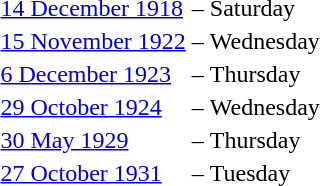<table>
<tr>
<td><a href='#'>14 December 1918</a></td>
<td>–</td>
<td>Saturday</td>
</tr>
<tr>
<td><a href='#'>15 November 1922</a></td>
<td>–</td>
<td>Wednesday</td>
</tr>
<tr>
<td><a href='#'>6 December 1923</a></td>
<td>–</td>
<td>Thursday</td>
</tr>
<tr>
<td><a href='#'>29 October 1924</a></td>
<td>–</td>
<td>Wednesday</td>
</tr>
<tr>
<td><a href='#'>30 May 1929</a></td>
<td>–</td>
<td>Thursday</td>
</tr>
<tr>
<td><a href='#'>27 October 1931</a></td>
<td>–</td>
<td>Tuesday</td>
</tr>
</table>
